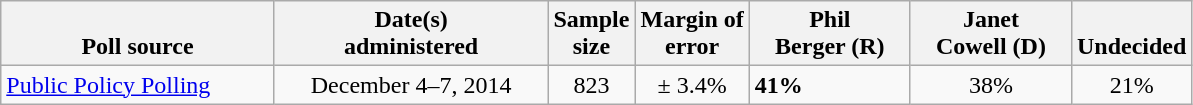<table class="wikitable">
<tr valign= bottom>
<th style="width:175px;">Poll source</th>
<th style="width:175px;">Date(s)<br>administered</th>
<th class=small>Sample<br>size</th>
<th class=small>Margin of<br>error</th>
<th style="width:100px;">Phil<br>Berger (R)</th>
<th style="width:100px;">Janet<br>Cowell (D)</th>
<th>Undecided</th>
</tr>
<tr>
<td><a href='#'>Public Policy Polling</a></td>
<td align=center>December 4–7, 2014</td>
<td align=center>823</td>
<td align=center>± 3.4%</td>
<td><strong>41%</strong></td>
<td align=center>38%</td>
<td align=center>21%</td>
</tr>
</table>
